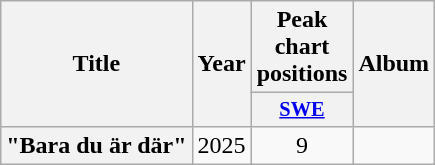<table class="wikitable plainrowheaders" style="text-align:center;">
<tr>
<th scope="col" rowspan="2">Title</th>
<th scope="col" rowspan="2">Year</th>
<th scope="col" colspan="1">Peak chart positions</th>
<th scope="col" rowspan="2">Album</th>
</tr>
<tr>
<th scope="col" style="width:3em;font-size:85%;"><a href='#'>SWE</a><br></th>
</tr>
<tr>
<th scope="row">"Bara du är där"</th>
<td>2025</td>
<td>9</td>
<td></td>
</tr>
</table>
